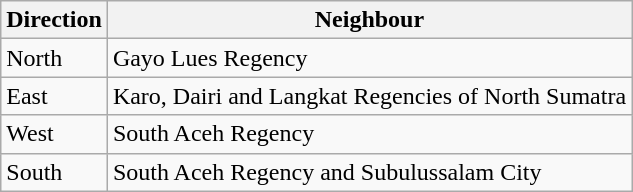<table class="wikitable">
<tr>
<th>Direction</th>
<th>Neighbour</th>
</tr>
<tr>
<td>North</td>
<td>Gayo Lues Regency</td>
</tr>
<tr>
<td>East</td>
<td>Karo, Dairi and Langkat Regencies of North Sumatra</td>
</tr>
<tr>
<td>West</td>
<td>South Aceh Regency</td>
</tr>
<tr>
<td>South</td>
<td>South Aceh Regency and Subulussalam City</td>
</tr>
</table>
